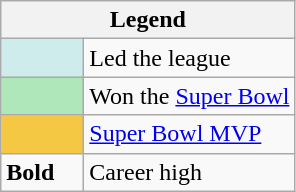<table class="wikitable">
<tr>
<th colspan="2">Legend</th>
</tr>
<tr>
<td style="background:#cfecec; width:3em;"></td>
<td>Led the league</td>
</tr>
<tr>
<td style="background:#afe6ba; width:3em;"></td>
<td>Won the <a href='#'>Super Bowl</a></td>
</tr>
<tr>
<td style="background:#f4c842; width:3em;"></td>
<td><a href='#'>Super Bowl MVP</a></td>
</tr>
<tr>
<td><strong>Bold</strong></td>
<td>Career high</td>
</tr>
</table>
